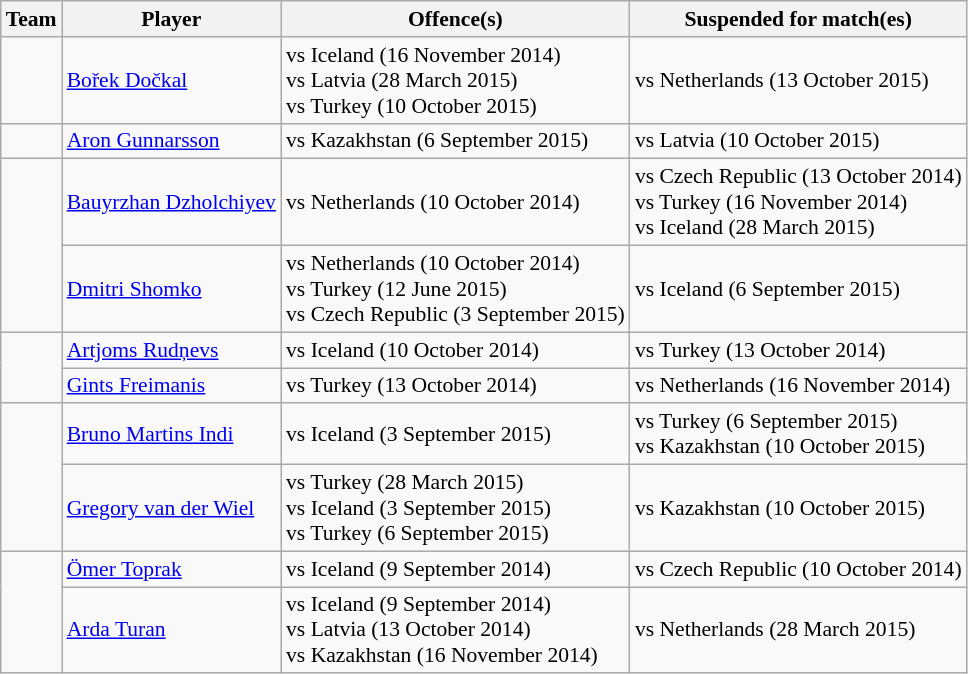<table class="wikitable" style="font-size:90%">
<tr>
<th>Team</th>
<th>Player</th>
<th>Offence(s)</th>
<th>Suspended for match(es)</th>
</tr>
<tr>
<td></td>
<td><a href='#'>Bořek Dočkal</a></td>
<td> vs Iceland (16 November 2014)<br> vs Latvia (28 March 2015)<br> vs Turkey (10 October 2015)</td>
<td>vs Netherlands (13 October 2015)</td>
</tr>
<tr>
<td></td>
<td><a href='#'>Aron Gunnarsson</a></td>
<td> vs Kazakhstan (6 September 2015)</td>
<td>vs Latvia (10 October 2015)</td>
</tr>
<tr>
<td rowspan=2></td>
<td><a href='#'>Bauyrzhan Dzholchiyev</a></td>
<td> vs Netherlands (10 October 2014)</td>
<td>vs Czech Republic (13 October 2014)<br>vs Turkey (16 November 2014)<br>vs Iceland (28 March 2015)</td>
</tr>
<tr>
<td><a href='#'>Dmitri Shomko</a></td>
<td> vs Netherlands (10 October 2014)<br> vs Turkey (12 June 2015)<br> vs Czech Republic (3 September 2015)</td>
<td>vs Iceland (6 September 2015)</td>
</tr>
<tr>
<td rowspan=2></td>
<td><a href='#'>Artjoms Rudņevs</a></td>
<td> vs Iceland (10 October 2014)</td>
<td>vs Turkey (13 October 2014)</td>
</tr>
<tr>
<td><a href='#'>Gints Freimanis</a></td>
<td> vs Turkey (13 October 2014)</td>
<td>vs Netherlands (16 November 2014)</td>
</tr>
<tr>
<td rowspan=2></td>
<td><a href='#'>Bruno Martins Indi</a></td>
<td> vs Iceland (3 September 2015)</td>
<td>vs Turkey (6 September 2015)<br>vs Kazakhstan (10 October 2015)</td>
</tr>
<tr>
<td><a href='#'>Gregory van der Wiel</a></td>
<td> vs Turkey (28 March 2015)<br> vs Iceland (3 September 2015)<br> vs Turkey (6 September 2015)</td>
<td>vs Kazakhstan (10 October 2015)</td>
</tr>
<tr>
<td rowspan=2></td>
<td><a href='#'>Ömer Toprak</a></td>
<td> vs Iceland (9 September 2014)</td>
<td>vs Czech Republic (10 October 2014)</td>
</tr>
<tr>
<td><a href='#'>Arda Turan</a></td>
<td> vs Iceland (9 September 2014)<br> vs Latvia (13 October 2014)<br> vs Kazakhstan (16 November 2014)</td>
<td>vs Netherlands (28 March 2015)</td>
</tr>
</table>
